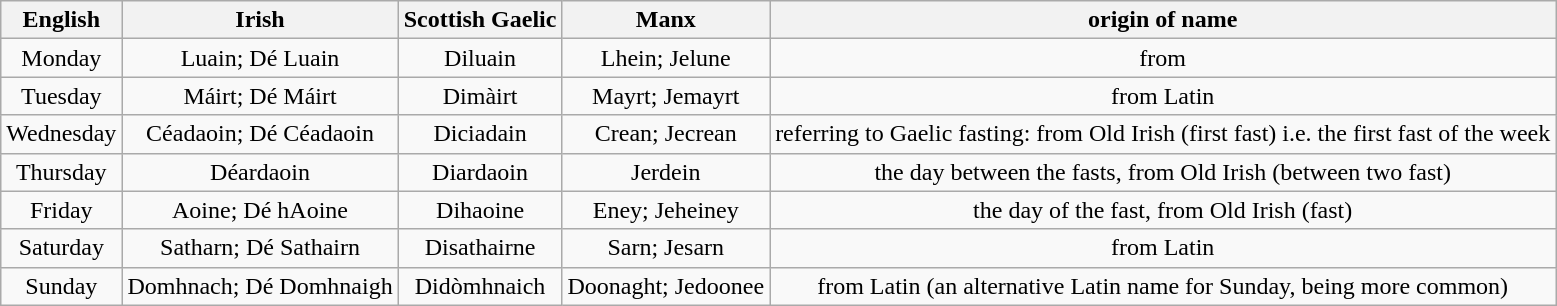<table class="wikitable" style="text-align: center;">
<tr>
<th>English</th>
<th>Irish</th>
<th>Scottish Gaelic</th>
<th>Manx</th>
<th>origin of name</th>
</tr>
<tr>
<td>Monday</td>
<td>Luain; Dé Luain</td>
<td>Diluain</td>
<td>Lhein; Jelune</td>
<td>from </td>
</tr>
<tr>
<td>Tuesday</td>
<td>Máirt; Dé Máirt</td>
<td>Dimàirt</td>
<td>Mayrt; Jemayrt</td>
<td>from Latin </td>
</tr>
<tr>
<td>Wednesday</td>
<td>Céadaoin; Dé Céadaoin</td>
<td>Diciadain</td>
<td>Crean; Jecrean</td>
<td>referring to Gaelic fasting: from Old Irish  (first fast) i.e. the first fast of the week</td>
</tr>
<tr>
<td>Thursday</td>
<td>Déardaoin</td>
<td>Diardaoin</td>
<td>Jerdein</td>
<td>the day between the fasts, from Old Irish  (between two fast)</td>
</tr>
<tr>
<td>Friday</td>
<td>Aoine; Dé hAoine</td>
<td>Dihaoine</td>
<td>Eney; Jeheiney</td>
<td>the day of the fast, from Old Irish  (fast)</td>
</tr>
<tr>
<td>Saturday</td>
<td>Satharn; Dé Sathairn</td>
<td>Disathairne</td>
<td>Sarn; Jesarn</td>
<td>from Latin </td>
</tr>
<tr>
<td>Sunday</td>
<td>Domhnach; Dé Domhnaigh</td>
<td>Didòmhnaich</td>
<td>Doonaght; Jedoonee</td>
<td>from Latin  (an alternative Latin name for Sunday,  being more common)</td>
</tr>
</table>
